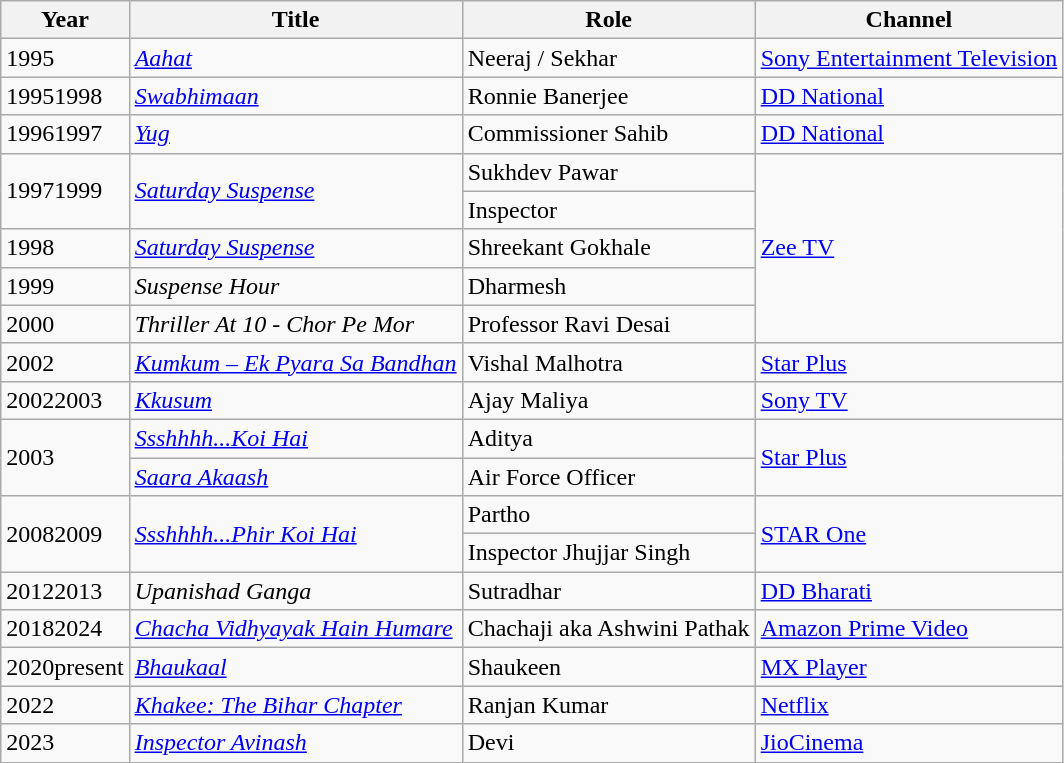<table class="wikitable" sortable>
<tr>
<th>Year</th>
<th>Title</th>
<th>Role</th>
<th>Channel</th>
</tr>
<tr>
<td>1995</td>
<td><em><a href='#'>Aahat</a></em></td>
<td>Neeraj  / Sekhar</td>
<td><a href='#'>Sony Entertainment Television</a></td>
</tr>
<tr>
<td>19951998</td>
<td><em><a href='#'>Swabhimaan</a></em></td>
<td>Ronnie Banerjee</td>
<td><a href='#'>DD National</a></td>
</tr>
<tr>
<td>19961997</td>
<td><em><a href='#'>Yug</a></em></td>
<td>Commissioner Sahib</td>
<td><a href='#'>DD National</a></td>
</tr>
<tr>
<td rowspan="2">19971999</td>
<td rowspan="2"><em><a href='#'>Saturday Suspense</a></em></td>
<td>Sukhdev Pawar</td>
<td rowspan="5"><a href='#'>Zee TV</a></td>
</tr>
<tr>
<td>Inspector</td>
</tr>
<tr>
<td>1998</td>
<td><em><a href='#'>Saturday Suspense</a></em></td>
<td>Shreekant Gokhale</td>
</tr>
<tr>
<td>1999</td>
<td><em>Suspense Hour</em></td>
<td>Dharmesh</td>
</tr>
<tr>
<td>2000</td>
<td><em>Thriller At 10 - Chor Pe Mor</em></td>
<td>Professor Ravi Desai</td>
</tr>
<tr>
<td>2002</td>
<td><em><a href='#'>Kumkum – Ek Pyara Sa Bandhan</a></em></td>
<td>Vishal Malhotra</td>
<td><a href='#'>Star Plus</a></td>
</tr>
<tr>
<td>20022003</td>
<td><em> <a href='#'>Kkusum</a></em></td>
<td>Ajay Maliya</td>
<td><a href='#'>Sony TV</a></td>
</tr>
<tr>
<td rowspan="2">2003</td>
<td><em><a href='#'>Ssshhhh...Koi Hai</a></em></td>
<td>Aditya</td>
<td rowspan="2"><a href='#'>Star Plus</a></td>
</tr>
<tr>
<td><em><a href='#'>Saara Akaash</a></em></td>
<td>Air Force Officer</td>
</tr>
<tr>
<td rowspan="2">20082009</td>
<td rowspan="2"><em><a href='#'>Ssshhhh...Phir Koi Hai</a></em></td>
<td>Partho</td>
<td rowspan="2"><a href='#'>STAR One</a></td>
</tr>
<tr>
<td>Inspector Jhujjar Singh</td>
</tr>
<tr>
<td>20122013</td>
<td><em>Upanishad Ganga</em></td>
<td>Sutradhar</td>
<td><a href='#'>DD Bharati</a></td>
</tr>
<tr>
<td>20182024</td>
<td><em><a href='#'>Chacha Vidhyayak Hain Humare</a></em></td>
<td>Chachaji aka Ashwini Pathak</td>
<td><a href='#'>Amazon Prime Video</a></td>
</tr>
<tr>
<td>2020present</td>
<td><a href='#'><em>Bhaukaal</em></a></td>
<td>Shaukeen</td>
<td><a href='#'>MX Player</a></td>
</tr>
<tr>
<td>2022</td>
<td><em><a href='#'>Khakee: The Bihar Chapter</a></em></td>
<td>Ranjan Kumar</td>
<td><a href='#'>Netflix</a></td>
</tr>
<tr>
<td>2023</td>
<td><em><a href='#'>Inspector Avinash</a></em></td>
<td>Devi</td>
<td><a href='#'>JioCinema</a></td>
</tr>
</table>
